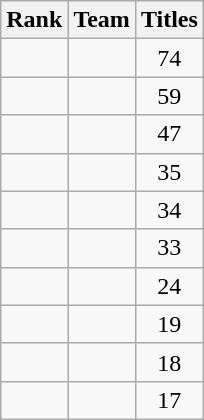<table class="wikitable sortable" style="text-align:center">
<tr>
<th>Rank</th>
<th>Team</th>
<th>Titles</th>
</tr>
<tr>
<td></td>
<td style=><em></em></td>
<td>74</td>
</tr>
<tr>
<td></td>
<td style=><strong></strong></td>
<td>59</td>
</tr>
<tr>
<td></td>
<td style=><strong></strong></td>
<td>47</td>
</tr>
<tr>
<td></td>
<td style=><em></em></td>
<td>35</td>
</tr>
<tr>
<td></td>
<td style=><strong></strong></td>
<td>34</td>
</tr>
<tr>
<td></td>
<td style=><em></em></td>
<td>33</td>
</tr>
<tr>
<td></td>
<td style=><strong></strong></td>
<td>24</td>
</tr>
<tr>
<td></td>
<td style=><strong></strong></td>
<td>19</td>
</tr>
<tr>
<td></td>
<td style=><strong></strong></td>
<td>18</td>
</tr>
<tr>
<td></td>
<td style=><strong></strong></td>
<td>17</td>
</tr>
</table>
